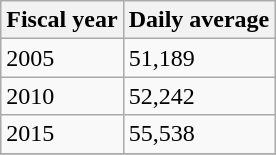<table class="wikitable">
<tr>
<th>Fiscal year</th>
<th>Daily average</th>
</tr>
<tr>
<td>2005</td>
<td>51,189</td>
</tr>
<tr>
<td>2010</td>
<td>52,242</td>
</tr>
<tr>
<td>2015</td>
<td>55,538</td>
</tr>
<tr>
</tr>
</table>
